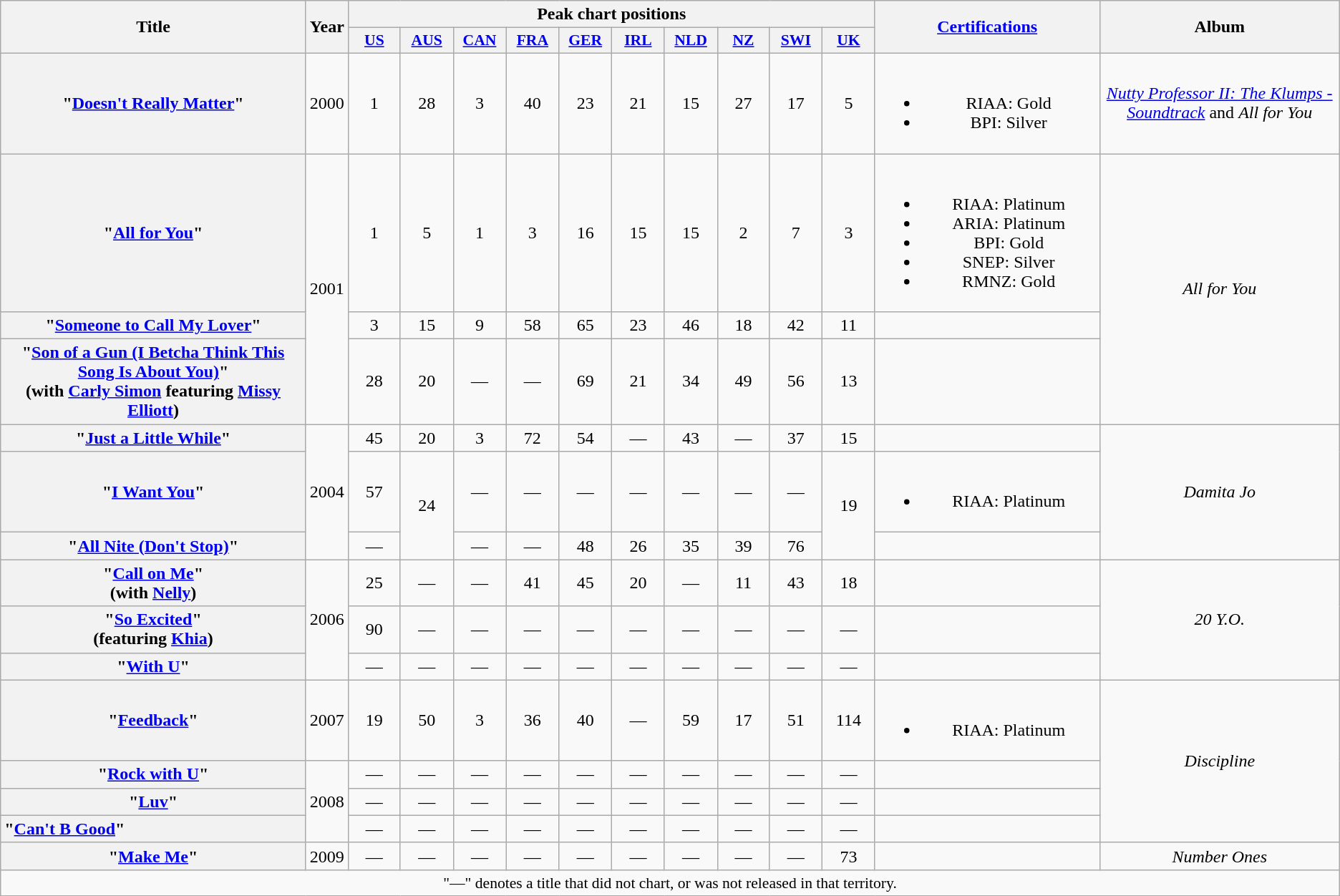<table class="wikitable plainrowheaders" style="text-align:center;">
<tr>
<th scope="col" rowspan="2" style="width:18em;">Title</th>
<th scope="col" rowspan="2" style="width:1em;">Year</th>
<th scope="col" colspan="10">Peak chart positions</th>
<th scope="col" rowspan="2" style="width:13em;"><a href='#'>Certifications</a></th>
<th scope="col" rowspan="2" style="width:14em;">Album</th>
</tr>
<tr>
<th style="width:3em;font-size:90%"><a href='#'>US</a><br></th>
<th style="width:3em;font-size:90%"><a href='#'>AUS</a><br></th>
<th style="width:3em;font-size:90%"><a href='#'>CAN</a><br></th>
<th style="width:3em;font-size:90%"><a href='#'>FRA</a><br></th>
<th style="width:3em;font-size:90%"><a href='#'>GER</a><br></th>
<th style="width:3em;font-size:90%"><a href='#'>IRL</a><br></th>
<th style="width:3em;font-size:90%"><a href='#'>NLD</a><br></th>
<th style="width:3em;font-size:90%"><a href='#'>NZ</a><br></th>
<th style="width:3em;font-size:90%"><a href='#'>SWI</a><br></th>
<th style="width:3em;font-size:90%"><a href='#'>UK</a><br></th>
</tr>
<tr>
<th scope="row">"<a href='#'>Doesn't Really Matter</a>"</th>
<td>2000</td>
<td>1</td>
<td>28</td>
<td>3</td>
<td>40</td>
<td>23</td>
<td>21</td>
<td>15</td>
<td>27</td>
<td>17</td>
<td>5</td>
<td><br><ul><li>RIAA: Gold</li><li>BPI: Silver</li></ul></td>
<td><em><a href='#'>Nutty Professor II: The Klumps - Soundtrack</a></em> and <em>All for You</em></td>
</tr>
<tr>
<th scope="row">"<a href='#'>All for You</a>"</th>
<td rowspan="3">2001</td>
<td>1</td>
<td>5</td>
<td>1</td>
<td>3</td>
<td>16</td>
<td>15</td>
<td>15</td>
<td>2</td>
<td>7</td>
<td>3</td>
<td><br><ul><li>RIAA: Platinum</li><li>ARIA: Platinum</li><li>BPI: Gold</li><li>SNEP: Silver</li><li>RMNZ: Gold</li></ul></td>
<td rowspan="3"><em>All for You</em></td>
</tr>
<tr>
<th scope="row">"<a href='#'>Someone to Call My Lover</a>"</th>
<td>3</td>
<td>15</td>
<td>9</td>
<td>58</td>
<td>65</td>
<td>23</td>
<td>46</td>
<td>18</td>
<td>42</td>
<td>11</td>
<td></td>
</tr>
<tr>
<th scope="row">"<a href='#'>Son of a Gun (I Betcha Think This Song Is About You)</a>" <br><span>(with <a href='#'>Carly Simon</a> featuring <a href='#'>Missy Elliott</a>)</span></th>
<td>28</td>
<td>20</td>
<td>—</td>
<td>—</td>
<td>69</td>
<td>21</td>
<td>34</td>
<td>49</td>
<td>56</td>
<td>13</td>
<td></td>
</tr>
<tr>
<th scope="row">"<a href='#'>Just a Little While</a>"</th>
<td rowspan="3">2004</td>
<td>45</td>
<td>20</td>
<td>3</td>
<td>72</td>
<td>54</td>
<td>—</td>
<td>43</td>
<td>—</td>
<td>37</td>
<td>15</td>
<td></td>
<td rowspan="3"><em>Damita Jo</em></td>
</tr>
<tr>
<th scope="row">"<a href='#'>I Want You</a>"</th>
<td>57</td>
<td rowspan="2">24</td>
<td>—</td>
<td>—</td>
<td>—</td>
<td>—</td>
<td>—</td>
<td>—</td>
<td>—</td>
<td rowspan="2">19</td>
<td><br><ul><li>RIAA: Platinum</li></ul></td>
</tr>
<tr>
<th scope="row">"<a href='#'>All Nite (Don't Stop)</a>"</th>
<td>—</td>
<td>—</td>
<td>—</td>
<td>48</td>
<td>26</td>
<td>35</td>
<td>39</td>
<td>76</td>
<td></td>
</tr>
<tr>
<th scope="row">"<a href='#'>Call on Me</a>" <br><span>(with <a href='#'>Nelly</a>)</span></th>
<td rowspan="3">2006</td>
<td>25</td>
<td>—</td>
<td>—</td>
<td>41</td>
<td>45</td>
<td>20</td>
<td>—</td>
<td>11</td>
<td>43</td>
<td>18</td>
<td></td>
<td rowspan="3"><em>20 Y.O.</em></td>
</tr>
<tr>
<th scope="row">"<a href='#'>So Excited</a>" <br><span>(featuring <a href='#'>Khia</a>)</span></th>
<td>90</td>
<td>—</td>
<td>—</td>
<td>—</td>
<td>—</td>
<td>—</td>
<td>—</td>
<td>—</td>
<td>—</td>
<td>—</td>
<td></td>
</tr>
<tr>
<th scope="row">"<a href='#'>With U</a>"</th>
<td>—</td>
<td>—</td>
<td>—</td>
<td>—</td>
<td>—</td>
<td>—</td>
<td>—</td>
<td>—</td>
<td>—</td>
<td>—</td>
<td></td>
</tr>
<tr>
<th scope="row">"<a href='#'>Feedback</a>"</th>
<td rowspan="1">2007</td>
<td>19</td>
<td>50</td>
<td>3</td>
<td>36</td>
<td>40</td>
<td>—</td>
<td>59</td>
<td>17</td>
<td>51</td>
<td>114</td>
<td><br><ul><li>RIAA: Platinum</li></ul></td>
<td rowspan="4"><em>Discipline</em></td>
</tr>
<tr>
<th scope="row">"<a href='#'>Rock with U</a>"</th>
<td rowspan="3">2008</td>
<td>—</td>
<td>—</td>
<td>—</td>
<td>—</td>
<td>—</td>
<td>—</td>
<td>—</td>
<td>—</td>
<td>—</td>
<td>—</td>
<td></td>
</tr>
<tr>
<th scope="row">"<a href='#'>Luv</a>"</th>
<td>—</td>
<td>—</td>
<td>—</td>
<td>—</td>
<td>—</td>
<td>—</td>
<td>—</td>
<td>—</td>
<td>—</td>
<td>—</td>
<td></td>
</tr>
<tr>
<th scope="row" style="text-align:left;">"<a href='#'>Can't B Good</a>"</th>
<td>—</td>
<td>—</td>
<td>—</td>
<td>—</td>
<td>—</td>
<td>—</td>
<td>—</td>
<td>—</td>
<td>—</td>
<td>—</td>
<td></td>
</tr>
<tr>
<th scope="row">"<a href='#'>Make Me</a>"</th>
<td>2009</td>
<td>—</td>
<td>—</td>
<td>—</td>
<td>—</td>
<td>—</td>
<td>—</td>
<td>—</td>
<td>—</td>
<td>—</td>
<td>73</td>
<td></td>
<td><em>Number Ones</em></td>
</tr>
<tr>
<td colspan="15" style="font-size:90%">"—" denotes a title that did not chart, or was not released in that territory.</td>
</tr>
</table>
